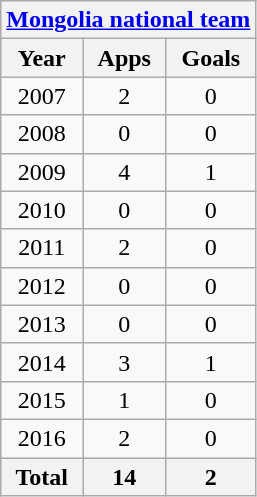<table class="wikitable" style="text-align:center">
<tr>
<th colspan=3><a href='#'>Mongolia national team</a></th>
</tr>
<tr>
<th>Year</th>
<th>Apps</th>
<th>Goals</th>
</tr>
<tr>
<td>2007</td>
<td>2</td>
<td>0</td>
</tr>
<tr>
<td>2008</td>
<td>0</td>
<td>0</td>
</tr>
<tr>
<td>2009</td>
<td>4</td>
<td>1</td>
</tr>
<tr>
<td>2010</td>
<td>0</td>
<td>0</td>
</tr>
<tr>
<td>2011</td>
<td>2</td>
<td>0</td>
</tr>
<tr>
<td>2012</td>
<td>0</td>
<td>0</td>
</tr>
<tr>
<td>2013</td>
<td>0</td>
<td>0</td>
</tr>
<tr>
<td>2014</td>
<td>3</td>
<td>1</td>
</tr>
<tr>
<td>2015</td>
<td>1</td>
<td>0</td>
</tr>
<tr>
<td>2016</td>
<td>2</td>
<td>0</td>
</tr>
<tr>
<th>Total</th>
<th>14</th>
<th>2</th>
</tr>
</table>
